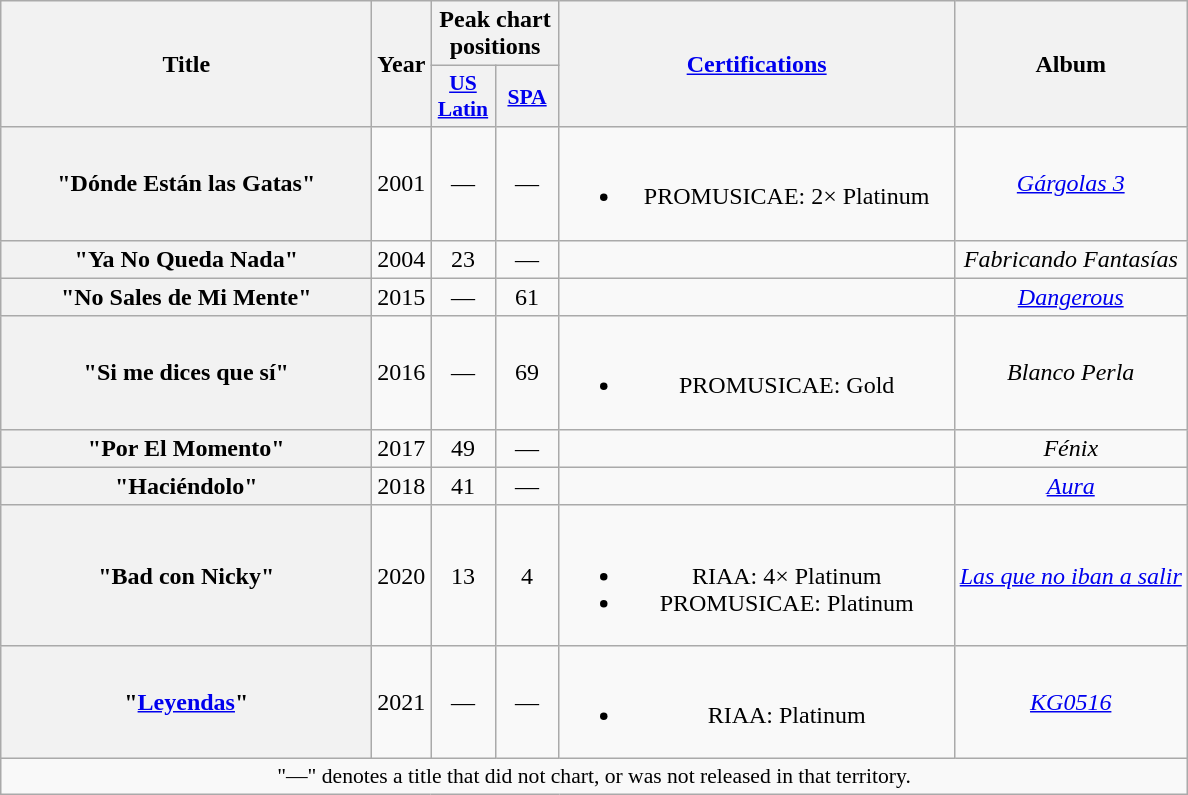<table class="wikitable plainrowheaders" style="text-align:center;">
<tr>
<th scope="col" rowspan="2" style="width:15em;">Title</th>
<th scope="col" rowspan="2">Year</th>
<th colspan="2" scope="col">Peak chart positions</th>
<th scope="col" rowspan="2" style="width:16em;"><a href='#'>Certifications</a></th>
<th scope="col" rowspan="2">Album</th>
</tr>
<tr>
<th scope="col" style="width:2.5em;font-size:90%;"><a href='#'>US<br>Latin</a><br></th>
<th scope="col" style="width:2.5em;font-size:90%;"><a href='#'>SPA</a><br></th>
</tr>
<tr>
<th scope="row">"Dónde Están las Gatas"<br></th>
<td>2001</td>
<td>—</td>
<td>—</td>
<td><br><ul><li>PROMUSICAE: 2× Platinum</li></ul></td>
<td><em><a href='#'>Gárgolas 3</a></em></td>
</tr>
<tr>
<th scope="row">"Ya No Queda Nada"<br></th>
<td>2004</td>
<td>23</td>
<td>—</td>
<td></td>
<td><em>Fabricando Fantasías</em></td>
</tr>
<tr>
<th scope="row">"No Sales de Mi Mente"<br></th>
<td>2015</td>
<td>—</td>
<td>61</td>
<td></td>
<td><em><a href='#'>Dangerous</a></em></td>
</tr>
<tr>
<th scope="row">"Si me dices que sí"<br></th>
<td>2016</td>
<td>—</td>
<td>69</td>
<td><br><ul><li>PROMUSICAE: Gold</li></ul></td>
<td><em>Blanco Perla</em></td>
</tr>
<tr>
<th scope="row">"Por El Momento"<br></th>
<td>2017</td>
<td>49</td>
<td>—</td>
<td></td>
<td><em>Fénix</em></td>
</tr>
<tr>
<th scope="row">"Haciéndolo"<br></th>
<td>2018</td>
<td>41</td>
<td>—</td>
<td></td>
<td><em><a href='#'>Aura</a></em></td>
</tr>
<tr>
<th scope="row">"Bad con Nicky"<br></th>
<td>2020</td>
<td>13</td>
<td>4</td>
<td><br><ul><li>RIAA: 4× Platinum </li><li>PROMUSICAE: Platinum</li></ul></td>
<td><em><a href='#'>Las que no iban a salir</a></em></td>
</tr>
<tr>
<th scope="row">"<a href='#'>Leyendas</a>"<br></th>
<td>2021</td>
<td>—</td>
<td>—</td>
<td><br><ul><li>RIAA: Platinum </li></ul></td>
<td><em><a href='#'>KG0516</a></em></td>
</tr>
<tr>
<td colspan="12" style="font-size:90%">"—" denotes a title that did not chart, or was not released in that territory.</td>
</tr>
</table>
